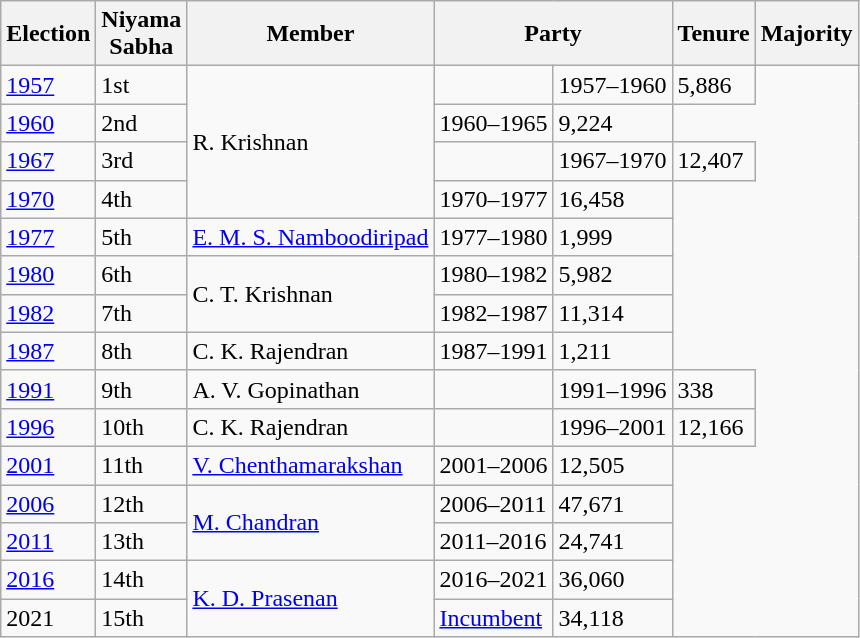<table class="wikitable sortable">
<tr>
<th>Election</th>
<th>Niyama<br>Sabha</th>
<th>Member</th>
<th colspan="2">Party</th>
<th>Tenure</th>
<th>Majority</th>
</tr>
<tr>
<td><a href='#'>1957</a></td>
<td>1st</td>
<td rowspan="4">R. Krishnan</td>
<td></td>
<td>1957–1960</td>
<td>5,886</td>
</tr>
<tr>
<td><a href='#'>1960</a></td>
<td>2nd</td>
<td>1960–1965</td>
<td>9,224</td>
</tr>
<tr>
<td><a href='#'>1967</a></td>
<td>3rd</td>
<td></td>
<td>1967–1970</td>
<td>12,407</td>
</tr>
<tr>
<td><a href='#'>1970</a></td>
<td>4th</td>
<td>1970–1977</td>
<td>16,458</td>
</tr>
<tr>
<td><a href='#'>1977</a></td>
<td>5th</td>
<td><a href='#'>E. M. S. Namboodiripad</a></td>
<td>1977–1980</td>
<td>1,999</td>
</tr>
<tr>
<td><a href='#'>1980</a></td>
<td>6th</td>
<td rowspan="2">C. T. Krishnan</td>
<td>1980–1982</td>
<td>5,982</td>
</tr>
<tr>
<td><a href='#'>1982</a></td>
<td>7th</td>
<td>1982–1987</td>
<td>11,314</td>
</tr>
<tr>
<td><a href='#'>1987</a></td>
<td>8th</td>
<td>C. K. Rajendran</td>
<td>1987–1991</td>
<td>1,211</td>
</tr>
<tr>
<td><a href='#'>1991</a></td>
<td>9th</td>
<td>A. V. Gopinathan</td>
<td></td>
<td>1991–1996</td>
<td>338</td>
</tr>
<tr>
<td><a href='#'>1996</a></td>
<td>10th</td>
<td>C. K. Rajendran</td>
<td></td>
<td>1996–2001</td>
<td>12,166</td>
</tr>
<tr>
<td><a href='#'>2001</a></td>
<td>11th</td>
<td><a href='#'>V. Chenthamarakshan</a></td>
<td>2001–2006</td>
<td>12,505</td>
</tr>
<tr>
<td><a href='#'>2006</a></td>
<td>12th</td>
<td rowspan="2"><a href='#'>M. Chandran</a></td>
<td>2006–2011</td>
<td>47,671</td>
</tr>
<tr>
<td><a href='#'>2011</a></td>
<td>13th</td>
<td>2011–2016</td>
<td>24,741</td>
</tr>
<tr>
<td><a href='#'>2016</a></td>
<td>14th</td>
<td rowspan="2"><a href='#'>K. D. Prasenan</a></td>
<td>2016–2021</td>
<td>36,060</td>
</tr>
<tr>
<td>2021</td>
<td>15th</td>
<td><a href='#'>Incumbent</a></td>
<td>34,118</td>
</tr>
</table>
